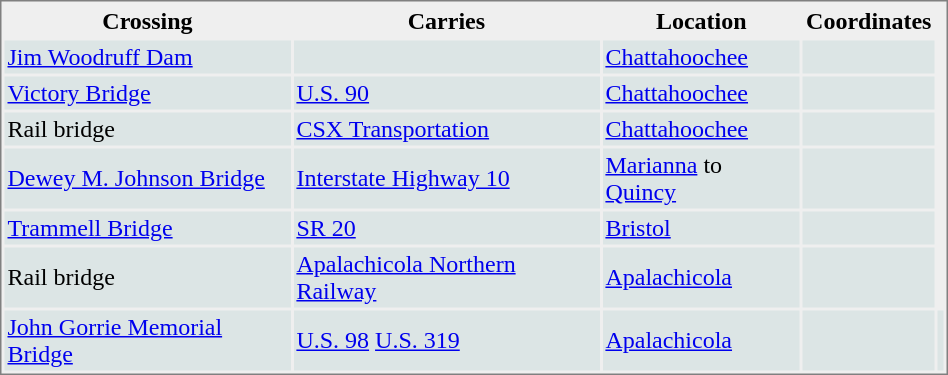<table style="border-style:solid;border-width:1px;border-color:#808080;background-color:#EFEFEF" cellspacing="2" cellpadding="2"  width="50%">
<tr bgcolor="#EFEFEF">
<th>Crossing</th>
<th>Carries</th>
<th>Location</th>
<th>Coordinates</th>
</tr>
<tr bgcolor="#DCE5E5">
<td><a href='#'>Jim Woodruff Dam</a></td>
<td></td>
<td><a href='#'>Chattahoochee</a></td>
<td></td>
</tr>
<tr bgcolor="#DCE5E5">
<td><a href='#'>Victory Bridge</a></td>
<td> <a href='#'>U.S. 90</a></td>
<td><a href='#'>Chattahoochee</a></td>
<td></td>
</tr>
<tr bgcolor="#DCE5E5">
<td>Rail bridge</td>
<td><a href='#'>CSX Transportation</a></td>
<td><a href='#'>Chattahoochee</a></td>
<td></td>
</tr>
<tr bgcolor="#DCE5E5">
<td><a href='#'>Dewey M. Johnson Bridge</a></td>
<td> <a href='#'>Interstate Highway 10</a></td>
<td><a href='#'>Marianna</a> to <a href='#'>Quincy</a></td>
<td></td>
</tr>
<tr bgcolor="#DCE5E5">
<td><a href='#'>Trammell Bridge</a></td>
<td> <a href='#'>SR 20</a></td>
<td><a href='#'>Bristol</a></td>
<td></td>
</tr>
<tr bgcolor="#DCE5E5">
<td>Rail bridge</td>
<td><a href='#'>Apalachicola Northern Railway</a></td>
<td><a href='#'>Apalachicola</a></td>
<td></td>
</tr>
<tr bgcolor="#DCE5E5">
<td><a href='#'>John Gorrie Memorial Bridge</a></td>
<td> <a href='#'>U.S. 98</a> <a href='#'>U.S. 319</a></td>
<td><a href='#'>Apalachicola</a></td>
<td></td>
<td></td>
</tr>
</table>
